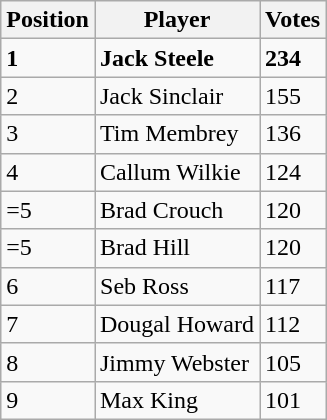<table class="wikitable">
<tr>
<th>Position</th>
<th>Player</th>
<th>Votes</th>
</tr>
<tr>
<td><strong>1</strong></td>
<td><strong>Jack Steele</strong></td>
<td><strong>234</strong></td>
</tr>
<tr>
<td>2</td>
<td>Jack Sinclair</td>
<td>155</td>
</tr>
<tr>
<td>3</td>
<td>Tim Membrey</td>
<td>136</td>
</tr>
<tr>
<td>4</td>
<td>Callum Wilkie</td>
<td>124</td>
</tr>
<tr>
<td>=5</td>
<td>Brad Crouch</td>
<td>120</td>
</tr>
<tr>
<td>=5</td>
<td>Brad Hill</td>
<td>120</td>
</tr>
<tr>
<td>6</td>
<td>Seb Ross</td>
<td>117</td>
</tr>
<tr>
<td>7</td>
<td>Dougal Howard</td>
<td>112</td>
</tr>
<tr>
<td>8</td>
<td>Jimmy Webster</td>
<td>105</td>
</tr>
<tr>
<td>9</td>
<td>Max King</td>
<td>101</td>
</tr>
</table>
